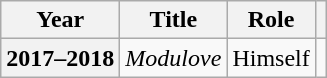<table class="wikitable plainrowheaders">
<tr>
<th scope="col">Year</th>
<th scope="col">Title</th>
<th scope="col">Role</th>
<th scope="col" class="unsortable"></th>
</tr>
<tr>
<th scope="row">2017–2018</th>
<td><em>Modulove</em></td>
<td>Himself</td>
<td style="text-align:center"></td>
</tr>
</table>
